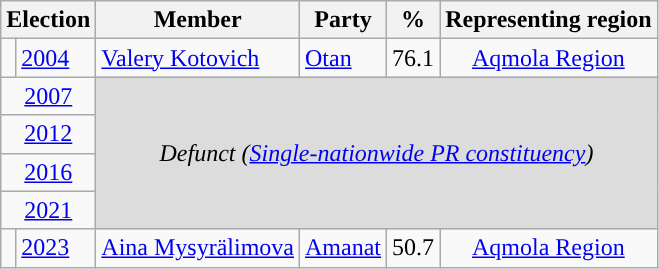<table class="wikitable">
<tr>
<th colspan="2">Election</th>
<th>Member</th>
<th>Party</th>
<th>%</th>
<th>Representing region</th>
</tr>
<tr>
<td style="background-color: "></td>
<td><a href='#'>2004</a></td>
<td><a href='#'>Valery Kotovich</a></td>
<td><a href='#'>Otan</a></td>
<td align="right">76.1</td>
<td align="center"><a href='#'>Aqmola Region</a></td>
</tr>
<tr>
<td colspan="2" align="center"><a href='#'>2007</a></td>
<td colspan="4" rowspan="4" align="center" style="background-color:#DCDCDC"><em>Defunct (<a href='#'>Single-nationwide PR constituency</a>)</em></td>
</tr>
<tr>
<td colspan="2" align="center"><a href='#'>2012</a></td>
</tr>
<tr>
<td colspan="2" align="center"><a href='#'>2016</a></td>
</tr>
<tr>
<td colspan="2" align="center"><a href='#'>2021</a></td>
</tr>
<tr>
<td style="background-color: "></td>
<td><a href='#'>2023</a></td>
<td><a href='#'>Aina Mysyrälimova</a></td>
<td><a href='#'>Amanat</a></td>
<td align="right">50.7</td>
<td align="center"><a href='#'>Aqmola Region</a></td>
</tr>
</table>
